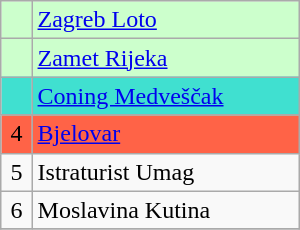<table class="wikitable" width="200px">
<tr bgcolor=#ccffcc>
<td align=center></td>
<td><a href='#'>Zagreb Loto</a></td>
</tr>
<tr bgcolor=#ccffcc>
<td align=center></td>
<td><a href='#'>Zamet Rijeka</a></td>
</tr>
<tr bgcolor="turquoise">
<td align=center></td>
<td><a href='#'>Coning Medveščak</a></td>
</tr>
<tr bgcolor="tomato">
<td align=center>4</td>
<td><a href='#'>Bjelovar</a></td>
</tr>
<tr>
<td align=center>5</td>
<td>Istraturist Umag</td>
</tr>
<tr>
<td align=center>6</td>
<td>Moslavina Kutina</td>
</tr>
<tr>
</tr>
</table>
